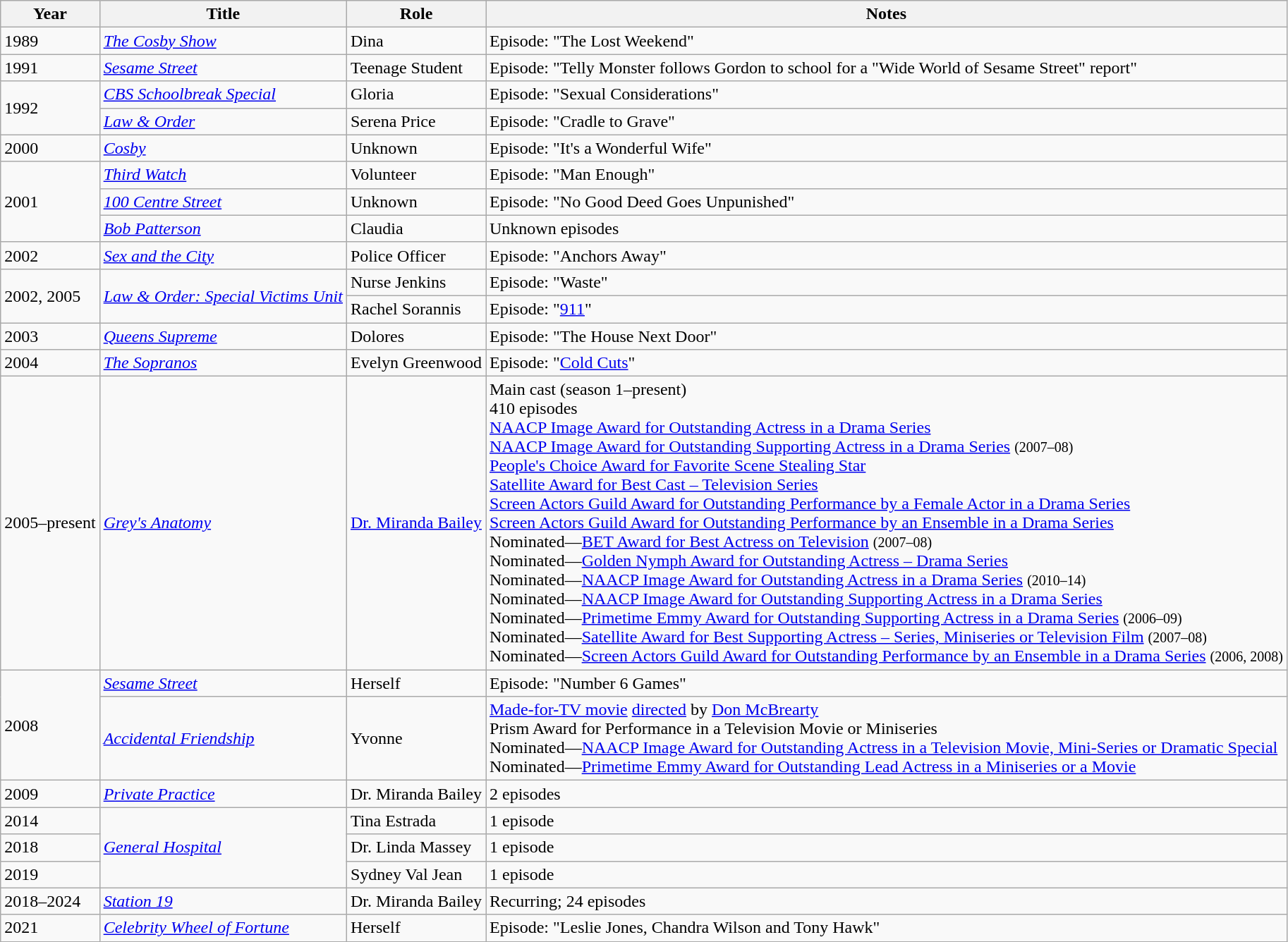<table class="wikitable sortable">
<tr>
<th>Year</th>
<th>Title</th>
<th>Role</th>
<th>Notes</th>
</tr>
<tr>
<td>1989</td>
<td><em><a href='#'>The Cosby Show</a></em></td>
<td>Dina</td>
<td>Episode: "The Lost Weekend"</td>
</tr>
<tr>
<td>1991</td>
<td><em><a href='#'>Sesame Street</a></em></td>
<td>Teenage Student</td>
<td>Episode: "Telly Monster follows Gordon to school for a "Wide World of Sesame Street" report"</td>
</tr>
<tr>
<td rowspan="2">1992</td>
<td><em><a href='#'>CBS Schoolbreak Special</a></em></td>
<td>Gloria</td>
<td>Episode: "Sexual Considerations"</td>
</tr>
<tr>
<td><em><a href='#'>Law & Order</a></em></td>
<td>Serena Price</td>
<td>Episode: "Cradle to Grave"</td>
</tr>
<tr>
<td>2000</td>
<td><em><a href='#'>Cosby</a></em></td>
<td>Unknown</td>
<td>Episode: "It's a Wonderful Wife"</td>
</tr>
<tr>
<td rowspan="3">2001</td>
<td><em><a href='#'>Third Watch</a></em></td>
<td>Volunteer</td>
<td>Episode: "Man Enough"</td>
</tr>
<tr>
<td><em><a href='#'>100 Centre Street</a></em></td>
<td>Unknown</td>
<td>Episode: "No Good Deed Goes Unpunished"</td>
</tr>
<tr>
<td><em><a href='#'>Bob Patterson</a></em></td>
<td>Claudia</td>
<td>Unknown episodes</td>
</tr>
<tr>
<td>2002</td>
<td><em><a href='#'>Sex and the City</a></em></td>
<td>Police Officer</td>
<td>Episode: "Anchors Away"</td>
</tr>
<tr>
<td rowspan="2">2002, 2005</td>
<td rowspan="2"><em><a href='#'>Law & Order: Special Victims Unit</a></em></td>
<td>Nurse Jenkins</td>
<td>Episode: "Waste"</td>
</tr>
<tr>
<td>Rachel Sorannis</td>
<td>Episode: "<a href='#'>911</a>"</td>
</tr>
<tr>
<td>2003</td>
<td><em><a href='#'>Queens Supreme</a></em></td>
<td>Dolores</td>
<td>Episode: "The House Next Door"</td>
</tr>
<tr>
<td>2004</td>
<td><em><a href='#'>The Sopranos</a></em></td>
<td>Evelyn Greenwood</td>
<td>Episode: "<a href='#'>Cold Cuts</a>"</td>
</tr>
<tr>
<td>2005–present</td>
<td><em><a href='#'>Grey's Anatomy</a></em></td>
<td><a href='#'>Dr. Miranda Bailey</a></td>
<td>Main cast (season 1–present)<br>410 episodes<br><a href='#'>NAACP Image Award for Outstanding Actress in a Drama Series</a><br><a href='#'>NAACP Image Award for Outstanding Supporting Actress in a Drama Series</a> <small>(2007–08)</small><br><a href='#'>People's Choice Award for Favorite Scene Stealing Star</a><br><a href='#'>Satellite Award for Best Cast – Television Series</a><br><a href='#'>Screen Actors Guild Award for Outstanding Performance by a Female Actor in a Drama Series</a><br><a href='#'>Screen Actors Guild Award for Outstanding Performance by an Ensemble in a Drama Series</a><br>Nominated—<a href='#'>BET Award for Best Actress on Television</a> <small>(2007–08)</small><br>Nominated—<a href='#'>Golden Nymph Award for Outstanding Actress – Drama Series</a><br>Nominated—<a href='#'>NAACP Image Award for Outstanding Actress in a Drama Series</a> <small>(2010–14)</small><br>Nominated—<a href='#'>NAACP Image Award for Outstanding Supporting Actress in a Drama Series</a><br>Nominated—<a href='#'>Primetime Emmy Award for Outstanding Supporting Actress in a Drama Series</a> <small>(2006–09)</small><br>Nominated—<a href='#'>Satellite Award for Best Supporting Actress – Series, Miniseries or Television Film</a> <small>(2007–08)</small><br>Nominated—<a href='#'>Screen Actors Guild Award for Outstanding Performance by an Ensemble in a Drama Series</a> <small>(2006, 2008)</small></td>
</tr>
<tr>
<td rowspan="2">2008</td>
<td><em><a href='#'>Sesame Street</a></em></td>
<td>Herself</td>
<td>Episode: "Number 6 Games"</td>
</tr>
<tr>
<td><em><a href='#'>Accidental Friendship</a></em></td>
<td>Yvonne</td>
<td><a href='#'>Made-for-TV movie</a> <a href='#'>directed</a> by <a href='#'>Don McBrearty</a><br>Prism Award for Performance in a Television Movie or Miniseries<br>Nominated—<a href='#'>NAACP Image Award for Outstanding Actress in a Television Movie, Mini-Series or Dramatic Special</a><br>Nominated—<a href='#'>Primetime Emmy Award for Outstanding Lead Actress in a Miniseries or a Movie</a></td>
</tr>
<tr>
<td>2009</td>
<td><em><a href='#'>Private Practice</a></em></td>
<td>Dr. Miranda Bailey</td>
<td>2 episodes</td>
</tr>
<tr>
<td>2014</td>
<td rowspan="3"><em><a href='#'>General Hospital</a></em></td>
<td>Tina Estrada</td>
<td>1 episode</td>
</tr>
<tr>
<td>2018</td>
<td>Dr. Linda Massey</td>
<td>1 episode</td>
</tr>
<tr>
<td>2019</td>
<td>Sydney Val Jean</td>
<td>1 episode</td>
</tr>
<tr>
<td>2018–2024</td>
<td><em><a href='#'>Station 19</a></em></td>
<td>Dr. Miranda Bailey</td>
<td>Recurring; 24 episodes</td>
</tr>
<tr>
<td>2021</td>
<td><em><a href='#'>Celebrity Wheel of Fortune</a></em></td>
<td>Herself</td>
<td>Episode: "Leslie Jones, Chandra Wilson and Tony Hawk"</td>
</tr>
</table>
